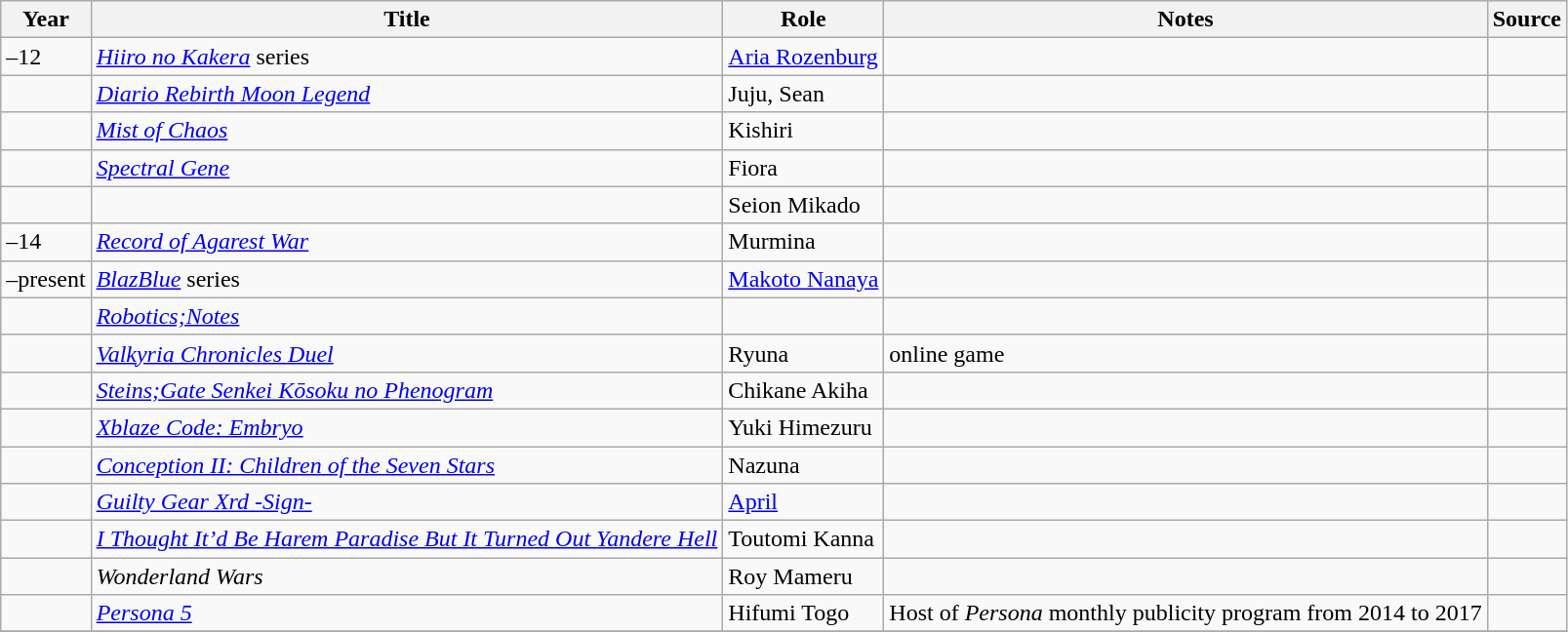<table class="wikitable sortable plainrowheaders">
<tr>
<th>Year</th>
<th>Title</th>
<th>Role </th>
<th class="unsortable">Notes </th>
<th class="unsortable">Source</th>
</tr>
<tr>
<td>–12</td>
<td><em><a href='#'>Hiiro no Kakera</a></em> series</td>
<td><a href='#'>Aria Rozenburg</a></td>
<td> </td>
<td> </td>
</tr>
<tr>
<td></td>
<td><a href='#'><em>Diario Rebirth Moon Legend</em></a></td>
<td>Juju, Sean </td>
<td> </td>
<td> </td>
</tr>
<tr>
<td></td>
<td><em><a href='#'>Mist of Chaos</a></em></td>
<td>Kishiri</td>
<td> </td>
<td> </td>
</tr>
<tr>
<td></td>
<td><em><a href='#'>Spectral Gene</a></em></td>
<td>Fiora</td>
<td> </td>
<td> </td>
</tr>
<tr>
<td></td>
<td></td>
<td>Seion Mikado</td>
<td> </td>
<td> </td>
</tr>
<tr>
<td>–14</td>
<td><em><a href='#'>Record of Agarest War</a></em></td>
<td>Murmina</td>
<td> </td>
<td> </td>
</tr>
<tr>
<td>–present</td>
<td><em><a href='#'>BlazBlue</a></em> series</td>
<td><a href='#'>Makoto Nanaya</a></td>
<td> </td>
<td> </td>
</tr>
<tr>
<td></td>
<td><em><a href='#'>Robotics;Notes</a></em></td>
<td> </td>
<td> </td>
<td> </td>
</tr>
<tr>
<td></td>
<td><em><a href='#'>Valkyria Chronicles Duel</a></em></td>
<td>Ryuna</td>
<td>online game</td>
<td> </td>
</tr>
<tr>
<td></td>
<td><em><a href='#'>Steins;Gate Senkei Kōsoku no Phenogram</a></em></td>
<td>Chikane Akiha</td>
<td> </td>
<td> </td>
</tr>
<tr>
<td></td>
<td><em><a href='#'>Xblaze Code: Embryo</a></em></td>
<td>Yuki Himezuru</td>
<td> </td>
<td> </td>
</tr>
<tr>
<td></td>
<td><em><a href='#'>Conception II: Children of the Seven Stars</a></em></td>
<td>Nazuna</td>
<td> </td>
<td> </td>
</tr>
<tr>
<td></td>
<td><em><a href='#'>Guilty Gear Xrd -Sign-</a></em></td>
<td><a href='#'>April</a></td>
<td> </td>
<td> </td>
</tr>
<tr>
<td></td>
<td><em><a href='#'>I Thought It’d Be Harem Paradise But It Turned Out Yandere Hell</a></em></td>
<td>Toutomi Kanna</td>
<td> </td>
<td></td>
</tr>
<tr>
<td></td>
<td><em>Wonderland Wars</em></td>
<td>Roy Mameru</td>
<td> </td>
<td> </td>
</tr>
<tr>
<td></td>
<td><em><a href='#'>Persona 5</a></em></td>
<td>Hifumi Togo</td>
<td>Host of <em>Persona</em> monthly publicity program from 2014 to 2017</td>
<td> </td>
</tr>
<tr>
</tr>
</table>
